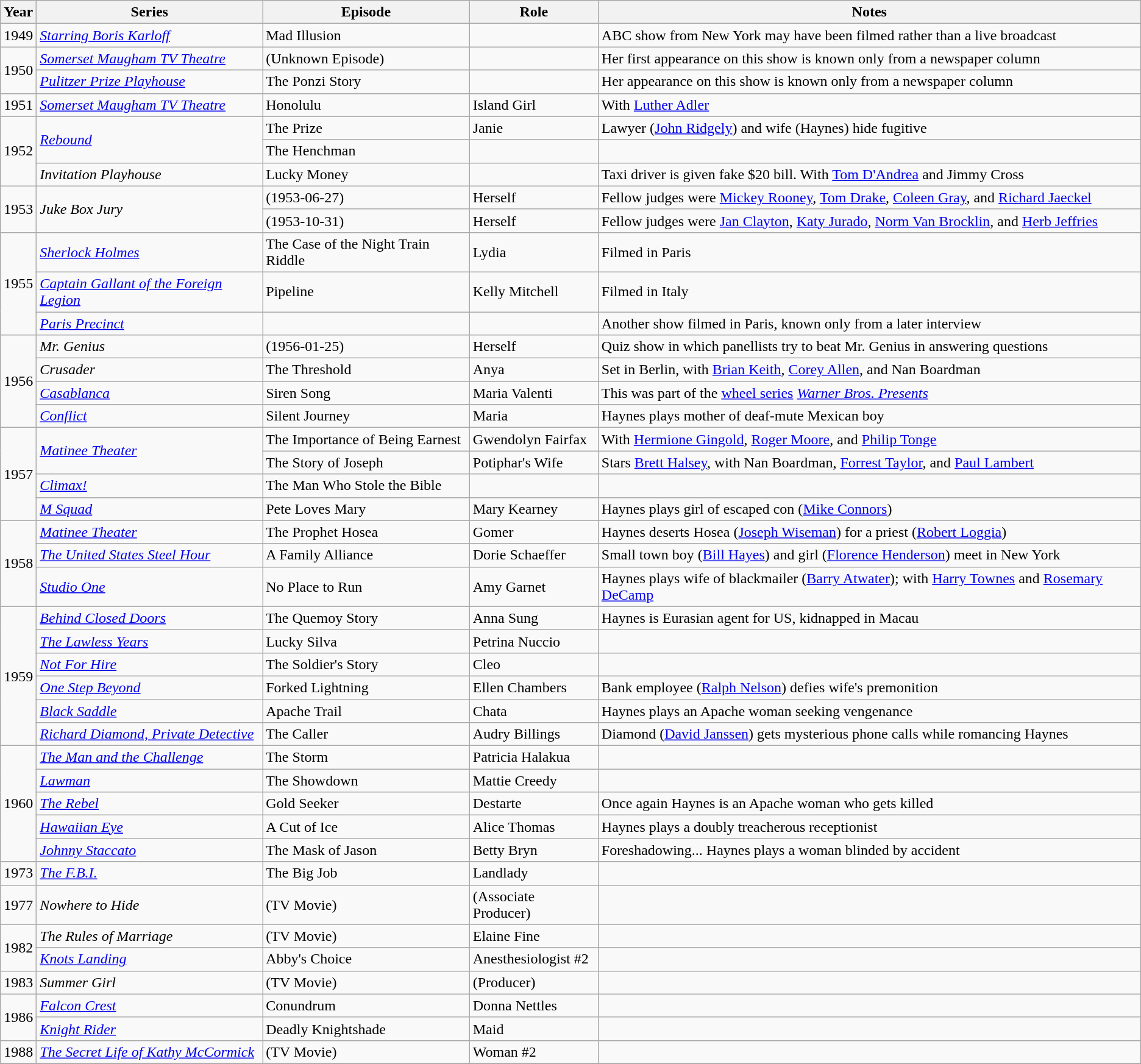<table class="wikitable sortable plainrowheaders">
<tr>
<th scope="col">Year</th>
<th scope="col">Series</th>
<th scope="col">Episode</th>
<th scope="col">Role</th>
<th scope="col">Notes</th>
</tr>
<tr>
<td>1949</td>
<td><em><a href='#'>Starring Boris Karloff</a></em></td>
<td>Mad Illusion</td>
<td></td>
<td>ABC show from New York may have been filmed rather than a live broadcast</td>
</tr>
<tr>
<td rowspan=2>1950</td>
<td><em><a href='#'>Somerset Maugham TV Theatre</a></em></td>
<td>(Unknown Episode)</td>
<td></td>
<td>Her first appearance on this show is known only from a newspaper column</td>
</tr>
<tr>
<td><em><a href='#'>Pulitzer Prize Playhouse</a></em></td>
<td>The Ponzi Story</td>
<td></td>
<td>Her appearance on this show is known only from a newspaper column</td>
</tr>
<tr>
<td>1951</td>
<td><em><a href='#'>Somerset Maugham TV Theatre</a></em></td>
<td>Honolulu</td>
<td>Island Girl</td>
<td>With <a href='#'>Luther Adler</a></td>
</tr>
<tr>
<td rowspan=3>1952</td>
<td rowspan=2><em><a href='#'>Rebound</a></em></td>
<td>The Prize</td>
<td>Janie</td>
<td>Lawyer (<a href='#'>John Ridgely</a>) and wife (Haynes) hide fugitive</td>
</tr>
<tr>
<td>The Henchman</td>
<td></td>
<td></td>
</tr>
<tr>
<td><em>Invitation Playhouse</em></td>
<td>Lucky Money</td>
<td></td>
<td>Taxi driver is given fake $20 bill. With <a href='#'>Tom D'Andrea</a> and Jimmy Cross</td>
</tr>
<tr>
<td rowspan=2>1953</td>
<td rowspan=2><em>Juke Box Jury</em></td>
<td>(1953-06-27)</td>
<td>Herself</td>
<td>Fellow judges were <a href='#'>Mickey Rooney</a>, <a href='#'>Tom Drake</a>, <a href='#'>Coleen Gray</a>, and <a href='#'>Richard Jaeckel</a></td>
</tr>
<tr>
<td>(1953-10-31)</td>
<td>Herself</td>
<td>Fellow judges were <a href='#'>Jan Clayton</a>, <a href='#'>Katy Jurado</a>, <a href='#'>Norm Van Brocklin</a>, and <a href='#'>Herb Jeffries</a></td>
</tr>
<tr>
<td rowspan=3>1955</td>
<td><em><a href='#'>Sherlock Holmes</a></em></td>
<td>The Case of the Night Train Riddle</td>
<td>Lydia</td>
<td>Filmed in Paris</td>
</tr>
<tr>
<td><em><a href='#'>Captain Gallant of the Foreign Legion</a></em></td>
<td>Pipeline</td>
<td>Kelly Mitchell</td>
<td>Filmed in Italy</td>
</tr>
<tr>
<td><em><a href='#'>Paris Precinct</a></em></td>
<td></td>
<td></td>
<td>Another show filmed in Paris, known only from a later interview</td>
</tr>
<tr>
<td rowspan=4>1956</td>
<td><em>Mr. Genius</em></td>
<td>(1956-01-25)</td>
<td>Herself</td>
<td>Quiz show in which panellists try to beat Mr. Genius in answering questions</td>
</tr>
<tr>
<td><em>Crusader</em></td>
<td>The Threshold</td>
<td>Anya</td>
<td>Set in Berlin, with <a href='#'>Brian Keith</a>, <a href='#'>Corey Allen</a>, and Nan Boardman</td>
</tr>
<tr>
<td><em><a href='#'>Casablanca</a></em></td>
<td>Siren Song</td>
<td>Maria Valenti</td>
<td>This was part of the <a href='#'>wheel series</a> <em><a href='#'>Warner Bros. Presents</a></em></td>
</tr>
<tr>
<td><em><a href='#'>Conflict</a></em></td>
<td>Silent Journey</td>
<td>Maria</td>
<td>Haynes plays mother of deaf-mute Mexican boy</td>
</tr>
<tr>
<td rowspan=4>1957</td>
<td rowspan=2><em><a href='#'>Matinee Theater</a></em></td>
<td>The Importance of Being Earnest</td>
<td>Gwendolyn Fairfax</td>
<td>With <a href='#'>Hermione Gingold</a>, <a href='#'>Roger Moore</a>, and <a href='#'>Philip Tonge</a></td>
</tr>
<tr>
<td>The Story of Joseph</td>
<td>Potiphar's Wife</td>
<td>Stars <a href='#'>Brett Halsey</a>, with Nan Boardman, <a href='#'>Forrest Taylor</a>, and <a href='#'>Paul Lambert</a></td>
</tr>
<tr>
<td><em><a href='#'>Climax!</a></em></td>
<td>The Man Who Stole the Bible</td>
<td></td>
<td></td>
</tr>
<tr>
<td><em><a href='#'>M Squad</a></em></td>
<td>Pete Loves Mary</td>
<td>Mary Kearney</td>
<td>Haynes plays girl of escaped con (<a href='#'>Mike Connors</a>)</td>
</tr>
<tr>
<td rowspan=3>1958</td>
<td><em><a href='#'>Matinee Theater</a></em></td>
<td>The Prophet Hosea</td>
<td>Gomer</td>
<td>Haynes deserts Hosea (<a href='#'>Joseph Wiseman</a>) for a priest (<a href='#'>Robert Loggia</a>)</td>
</tr>
<tr>
<td><em><a href='#'>The United States Steel Hour</a></em></td>
<td>A Family Alliance</td>
<td>Dorie Schaeffer</td>
<td>Small town boy (<a href='#'>Bill Hayes</a>) and girl (<a href='#'>Florence Henderson</a>) meet in New York</td>
</tr>
<tr>
<td><em><a href='#'>Studio One</a></em></td>
<td>No Place to Run</td>
<td>Amy Garnet</td>
<td>Haynes plays wife of blackmailer (<a href='#'>Barry Atwater</a>); with <a href='#'>Harry Townes</a> and <a href='#'>Rosemary DeCamp</a></td>
</tr>
<tr>
<td rowspan=6>1959</td>
<td><em><a href='#'>Behind Closed Doors</a></em></td>
<td>The Quemoy Story</td>
<td>Anna Sung</td>
<td>Haynes is Eurasian agent for US, kidnapped in Macau</td>
</tr>
<tr>
<td><em><a href='#'>The Lawless Years</a></em></td>
<td>Lucky Silva</td>
<td>Petrina Nuccio</td>
<td></td>
</tr>
<tr>
<td><em><a href='#'>Not For Hire</a></em></td>
<td>The Soldier's Story</td>
<td>Cleo</td>
<td></td>
</tr>
<tr>
<td><em><a href='#'>One Step Beyond</a></em></td>
<td>Forked Lightning</td>
<td>Ellen Chambers</td>
<td>Bank employee (<a href='#'>Ralph Nelson</a>) defies wife's premonition</td>
</tr>
<tr>
<td><em><a href='#'>Black Saddle</a></em></td>
<td>Apache Trail</td>
<td>Chata</td>
<td>Haynes plays an Apache woman seeking vengenance</td>
</tr>
<tr>
<td><em><a href='#'>Richard Diamond, Private Detective</a></em></td>
<td>The Caller</td>
<td>Audry Billings</td>
<td>Diamond (<a href='#'>David Janssen</a>) gets mysterious phone calls while romancing Haynes</td>
</tr>
<tr>
<td rowspan=5>1960</td>
<td><em><a href='#'>The Man and the Challenge</a></em></td>
<td>The Storm</td>
<td>Patricia Halakua</td>
<td></td>
</tr>
<tr>
<td><em><a href='#'>Lawman</a></em></td>
<td>The Showdown</td>
<td>Mattie Creedy</td>
<td></td>
</tr>
<tr>
<td><em><a href='#'>The Rebel</a></em></td>
<td>Gold Seeker</td>
<td>Destarte</td>
<td>Once again Haynes is an Apache woman who gets killed</td>
</tr>
<tr>
<td><em><a href='#'>Hawaiian Eye</a></em></td>
<td>A Cut of Ice</td>
<td>Alice Thomas</td>
<td>Haynes plays a doubly treacherous receptionist</td>
</tr>
<tr>
<td><em><a href='#'>Johnny Staccato</a></em></td>
<td>The Mask of Jason</td>
<td>Betty Bryn</td>
<td>Foreshadowing... Haynes plays a woman blinded by accident</td>
</tr>
<tr>
<td>1973</td>
<td><em><a href='#'>The F.B.I.</a></em></td>
<td>The Big Job</td>
<td>Landlady</td>
<td></td>
</tr>
<tr>
<td>1977</td>
<td><em>Nowhere to Hide</em></td>
<td>(TV Movie)</td>
<td>(Associate Producer)</td>
<td></td>
</tr>
<tr>
<td rowspan=2>1982</td>
<td><em>The Rules of Marriage</em></td>
<td>(TV Movie)</td>
<td>Elaine Fine</td>
<td></td>
</tr>
<tr>
<td><em><a href='#'>Knots Landing</a></em></td>
<td>Abby's Choice</td>
<td>Anesthesiologist #2</td>
<td></td>
</tr>
<tr>
<td>1983</td>
<td><em>Summer Girl</em></td>
<td>(TV Movie)</td>
<td>(Producer)</td>
<td></td>
</tr>
<tr>
<td rowspan=2>1986</td>
<td><em><a href='#'>Falcon Crest</a></em></td>
<td>Conundrum</td>
<td>Donna Nettles</td>
<td></td>
</tr>
<tr>
<td><em><a href='#'>Knight Rider</a></em></td>
<td>Deadly Knightshade</td>
<td>Maid</td>
<td></td>
</tr>
<tr>
<td>1988</td>
<td><em><a href='#'>The Secret Life of Kathy McCormick</a></em></td>
<td>(TV Movie)</td>
<td>Woman #2</td>
<td></td>
</tr>
<tr>
</tr>
</table>
